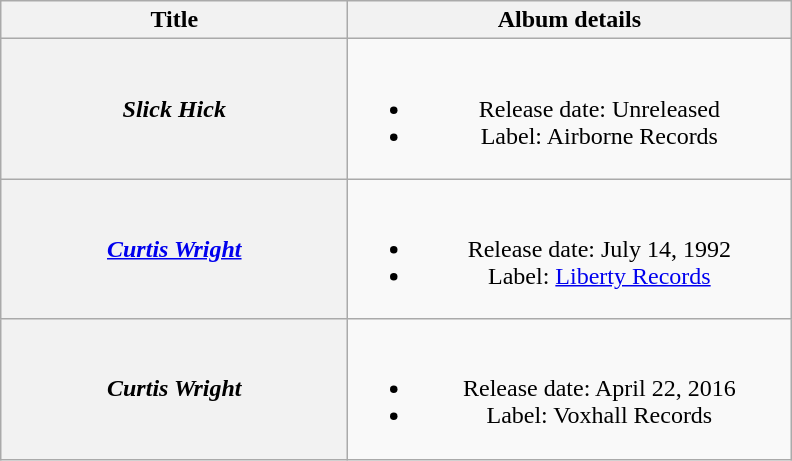<table class="wikitable plainrowheaders" style="text-align:center;">
<tr>
<th style="width:14em;">Title</th>
<th style="width:18em;">Album details</th>
</tr>
<tr>
<th scope="row"><em>Slick Hick</em></th>
<td><br><ul><li>Release date: Unreleased</li><li>Label: Airborne Records</li></ul></td>
</tr>
<tr>
<th scope="row"><em><a href='#'>Curtis Wright</a></em></th>
<td><br><ul><li>Release date: July 14, 1992</li><li>Label: <a href='#'>Liberty Records</a></li></ul></td>
</tr>
<tr>
<th scope="row"><em>Curtis Wright</em></th>
<td><br><ul><li>Release date: April 22, 2016</li><li>Label: Voxhall Records</li></ul></td>
</tr>
</table>
